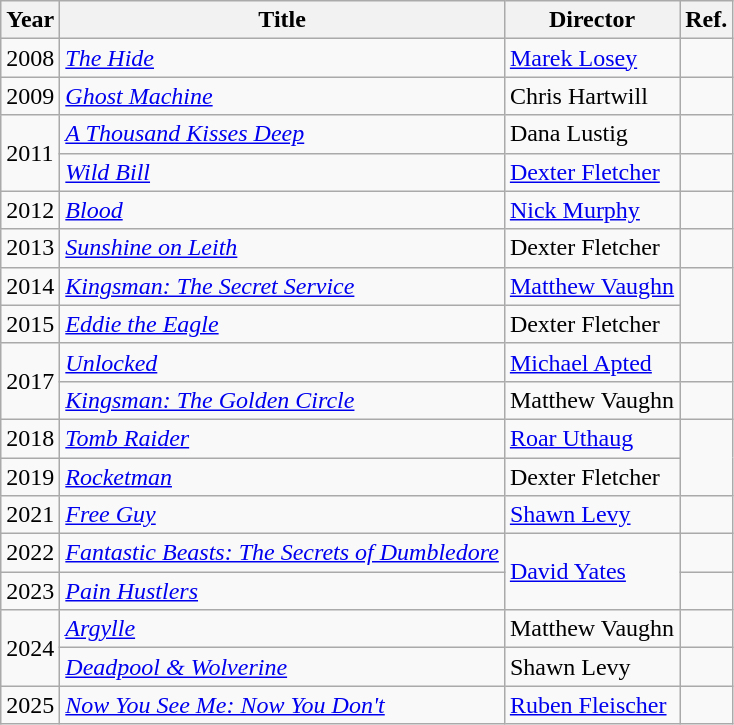<table class="wikitable">
<tr>
<th>Year</th>
<th>Title</th>
<th>Director</th>
<th>Ref.</th>
</tr>
<tr>
<td>2008</td>
<td><em><a href='#'>The Hide</a></em></td>
<td><a href='#'>Marek Losey</a></td>
<td></td>
</tr>
<tr>
<td>2009</td>
<td><em><a href='#'>Ghost Machine</a></em></td>
<td>Chris Hartwill</td>
<td></td>
</tr>
<tr>
<td rowspan=2>2011</td>
<td><em><a href='#'>A Thousand Kisses Deep</a></em></td>
<td>Dana Lustig</td>
<td></td>
</tr>
<tr>
<td><em><a href='#'>Wild Bill</a></em></td>
<td><a href='#'>Dexter Fletcher</a></td>
<td></td>
</tr>
<tr>
<td>2012</td>
<td><em><a href='#'>Blood</a></em></td>
<td><a href='#'>Nick Murphy</a></td>
<td></td>
</tr>
<tr>
<td>2013</td>
<td><em><a href='#'>Sunshine on Leith</a></em></td>
<td>Dexter Fletcher</td>
<td></td>
</tr>
<tr>
<td>2014</td>
<td><em><a href='#'>Kingsman: The Secret Service</a></em></td>
<td><a href='#'>Matthew Vaughn</a></td>
<td rowspan=2></td>
</tr>
<tr>
<td>2015</td>
<td><em><a href='#'>Eddie the Eagle</a></em></td>
<td>Dexter Fletcher</td>
</tr>
<tr>
<td rowspan=2>2017</td>
<td><em><a href='#'>Unlocked</a></em></td>
<td><a href='#'>Michael Apted</a></td>
<td></td>
</tr>
<tr>
<td><em><a href='#'>Kingsman: The Golden Circle</a></em></td>
<td>Matthew Vaughn</td>
<td></td>
</tr>
<tr>
<td>2018</td>
<td><em><a href='#'>Tomb Raider</a></em></td>
<td><a href='#'>Roar Uthaug</a></td>
<td rowspan=2></td>
</tr>
<tr>
<td>2019</td>
<td><em><a href='#'>Rocketman</a></em></td>
<td>Dexter Fletcher</td>
</tr>
<tr>
<td>2021</td>
<td><em><a href='#'>Free Guy</a></em></td>
<td><a href='#'>Shawn Levy</a></td>
<td></td>
</tr>
<tr>
<td>2022</td>
<td><em><a href='#'>Fantastic Beasts: The Secrets of Dumbledore</a></em></td>
<td rowspan=2><a href='#'>David Yates</a></td>
<td></td>
</tr>
<tr>
<td>2023</td>
<td><em><a href='#'>Pain Hustlers</a></em></td>
<td></td>
</tr>
<tr>
<td rowspan=2>2024</td>
<td><em><a href='#'>Argylle</a></em></td>
<td>Matthew Vaughn</td>
<td></td>
</tr>
<tr>
<td><em><a href='#'>Deadpool & Wolverine</a></em></td>
<td>Shawn Levy</td>
<td></td>
</tr>
<tr>
<td>2025</td>
<td><em><a href='#'>Now You See Me: Now You Don't</a></em></td>
<td><a href='#'>Ruben Fleischer</a></td>
<td></td>
</tr>
</table>
